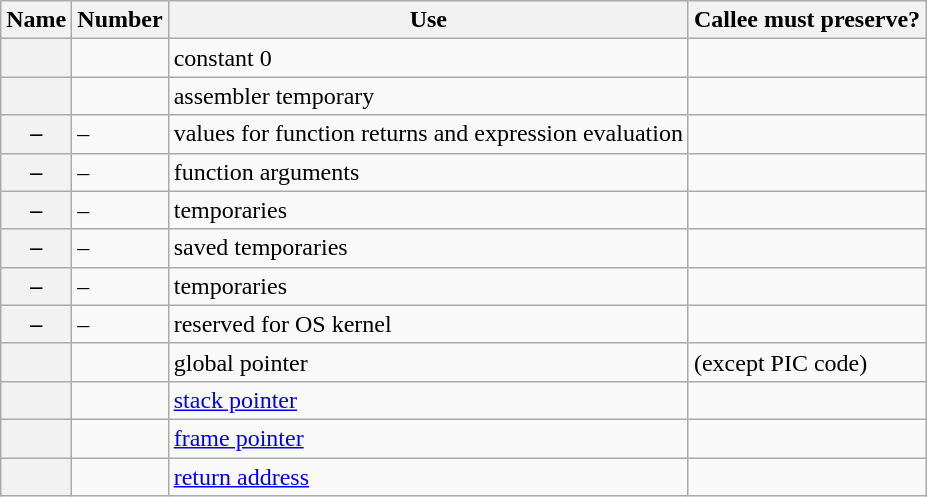<table class="wikitable">
<tr>
<th>Name</th>
<th>Number</th>
<th>Use</th>
<th>Callee must preserve?</th>
</tr>
<tr>
<th></th>
<td></td>
<td>constant 0</td>
<td></td>
</tr>
<tr>
<th></th>
<td></td>
<td>assembler temporary</td>
<td></td>
</tr>
<tr>
<th>–</th>
<td>–</td>
<td>values for function returns and expression evaluation</td>
<td></td>
</tr>
<tr>
<th>–</th>
<td>–</td>
<td>function arguments</td>
<td></td>
</tr>
<tr>
<th>–</th>
<td>–</td>
<td>temporaries</td>
<td></td>
</tr>
<tr>
<th>–</th>
<td>–</td>
<td>saved temporaries</td>
<td></td>
</tr>
<tr>
<th>–</th>
<td>–</td>
<td>temporaries</td>
<td></td>
</tr>
<tr>
<th>–</th>
<td>–</td>
<td>reserved for OS kernel</td>
<td></td>
</tr>
<tr>
<th></th>
<td></td>
<td>global pointer</td>
<td> (except PIC code)</td>
</tr>
<tr>
<th></th>
<td></td>
<td><a href='#'>stack pointer</a></td>
<td></td>
</tr>
<tr>
<th></th>
<td></td>
<td><a href='#'>frame pointer</a></td>
<td></td>
</tr>
<tr>
<th></th>
<td></td>
<td><a href='#'>return address</a></td>
<td></td>
</tr>
</table>
